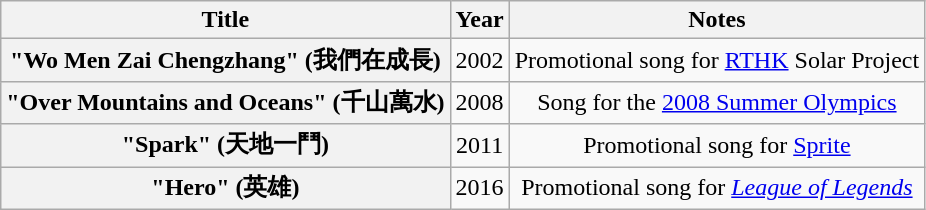<table class="wikitable plainrowheaders" style="text-align:center;">
<tr>
<th rowspan="1" scope="col">Title</th>
<th rowspan="1" scope="col">Year</th>
<th rowspan="1">Notes</th>
</tr>
<tr>
<th scope="row">"Wo Men Zai Chengzhang" (我們在成長)</th>
<td>2002</td>
<td>Promotional song for <a href='#'>RTHK</a> Solar Project</td>
</tr>
<tr>
<th scope="row">"Over Mountains and Oceans" (千山萬水)</th>
<td>2008</td>
<td>Song for the <a href='#'>2008 Summer Olympics</a></td>
</tr>
<tr>
<th scope="row">"Spark" (天地一鬥)</th>
<td>2011</td>
<td>Promotional song for <a href='#'>Sprite</a></td>
</tr>
<tr>
<th scope="row">"Hero" (英雄)</th>
<td>2016</td>
<td>Promotional song for <em><a href='#'>League of Legends</a></em></td>
</tr>
</table>
